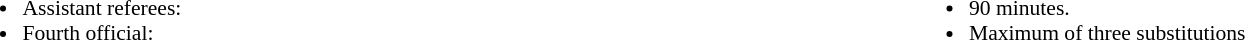<table style="width:100%; font-size:90%">
<tr>
<td style="width:50%; vertical-align:top"><br><ul><li>Assistant referees:</li><li>Fourth official:</li></ul></td>
<td style="width:50%; vertical-align:top"><br><ul><li>90 minutes.</li><li>Maximum of three substitutions</li></ul></td>
</tr>
</table>
